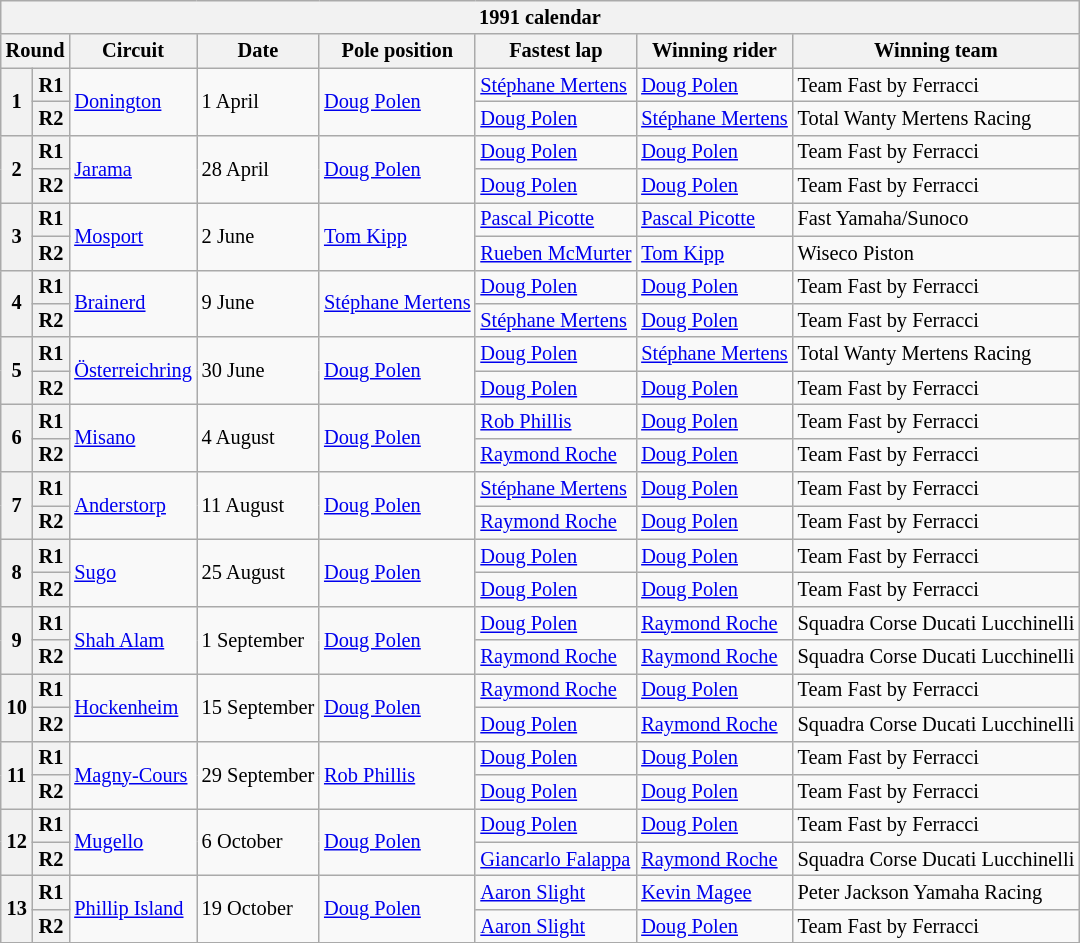<table class="wikitable" style="font-size: 85%">
<tr>
<th colspan=10>1991 calendar</th>
</tr>
<tr>
<th colspan=2>Round</th>
<th>Circuit</th>
<th>Date</th>
<th>Pole position</th>
<th>Fastest lap</th>
<th>Winning rider</th>
<th>Winning team</th>
</tr>
<tr>
<th rowspan=2>1</th>
<th>R1</th>
<td rowspan=2> <a href='#'>Donington</a></td>
<td rowspan=2>1 April</td>
<td rowspan=2> <a href='#'>Doug Polen</a></td>
<td> <a href='#'>Stéphane Mertens</a></td>
<td> <a href='#'>Doug Polen</a></td>
<td>Team Fast by Ferracci</td>
</tr>
<tr>
<th>R2</th>
<td> <a href='#'>Doug Polen</a></td>
<td> <a href='#'>Stéphane Mertens</a></td>
<td>Total Wanty Mertens Racing</td>
</tr>
<tr>
<th rowspan=2>2</th>
<th>R1</th>
<td rowspan=2> <a href='#'>Jarama</a></td>
<td rowspan=2>28 April</td>
<td rowspan=2> <a href='#'>Doug Polen</a></td>
<td> <a href='#'>Doug Polen</a></td>
<td> <a href='#'>Doug Polen</a></td>
<td>Team Fast by Ferracci</td>
</tr>
<tr>
<th>R2</th>
<td> <a href='#'>Doug Polen</a></td>
<td> <a href='#'>Doug Polen</a></td>
<td>Team Fast by Ferracci</td>
</tr>
<tr>
<th rowspan=2>3</th>
<th>R1</th>
<td rowspan=2> <a href='#'>Mosport</a></td>
<td rowspan=2>2 June</td>
<td rowspan=2> <a href='#'>Tom Kipp</a></td>
<td> <a href='#'>Pascal Picotte</a></td>
<td> <a href='#'>Pascal Picotte</a></td>
<td>Fast Yamaha/Sunoco</td>
</tr>
<tr>
<th>R2</th>
<td> <a href='#'>Rueben McMurter</a></td>
<td> <a href='#'>Tom Kipp</a></td>
<td>Wiseco Piston</td>
</tr>
<tr>
<th rowspan=2>4</th>
<th>R1</th>
<td rowspan=2> <a href='#'>Brainerd</a></td>
<td rowspan=2>9 June</td>
<td rowspan=2> <a href='#'>Stéphane Mertens</a></td>
<td> <a href='#'>Doug Polen</a></td>
<td> <a href='#'>Doug Polen</a></td>
<td>Team Fast by Ferracci</td>
</tr>
<tr>
<th>R2</th>
<td> <a href='#'>Stéphane Mertens</a></td>
<td> <a href='#'>Doug Polen</a></td>
<td>Team Fast by Ferracci</td>
</tr>
<tr>
<th rowspan=2>5</th>
<th>R1</th>
<td rowspan=2> <a href='#'>Österreichring</a></td>
<td rowspan=2>30 June</td>
<td rowspan=2> <a href='#'>Doug Polen</a></td>
<td> <a href='#'>Doug Polen</a></td>
<td> <a href='#'>Stéphane Mertens</a></td>
<td>Total Wanty Mertens Racing</td>
</tr>
<tr>
<th>R2</th>
<td> <a href='#'>Doug Polen</a></td>
<td> <a href='#'>Doug Polen</a></td>
<td>Team Fast by Ferracci</td>
</tr>
<tr>
<th rowspan=2>6</th>
<th>R1</th>
<td rowspan=2> <a href='#'>Misano</a></td>
<td rowspan=2>4 August</td>
<td rowspan=2> <a href='#'>Doug Polen</a></td>
<td> <a href='#'>Rob Phillis</a></td>
<td> <a href='#'>Doug Polen</a></td>
<td>Team Fast by Ferracci</td>
</tr>
<tr>
<th>R2</th>
<td> <a href='#'>Raymond Roche</a></td>
<td> <a href='#'>Doug Polen</a></td>
<td>Team Fast by Ferracci</td>
</tr>
<tr>
<th rowspan=2>7</th>
<th>R1</th>
<td rowspan=2> <a href='#'>Anderstorp</a></td>
<td rowspan=2>11 August</td>
<td rowspan=2> <a href='#'>Doug Polen</a></td>
<td> <a href='#'>Stéphane Mertens</a></td>
<td> <a href='#'>Doug Polen</a></td>
<td>Team Fast by Ferracci</td>
</tr>
<tr>
<th>R2</th>
<td> <a href='#'>Raymond Roche</a></td>
<td> <a href='#'>Doug Polen</a></td>
<td>Team Fast by Ferracci</td>
</tr>
<tr>
<th rowspan=2>8</th>
<th>R1</th>
<td rowspan=2> <a href='#'>Sugo</a></td>
<td rowspan=2>25 August</td>
<td rowspan=2> <a href='#'>Doug Polen</a></td>
<td> <a href='#'>Doug Polen</a></td>
<td> <a href='#'>Doug Polen</a></td>
<td>Team Fast by Ferracci</td>
</tr>
<tr>
<th>R2</th>
<td> <a href='#'>Doug Polen</a></td>
<td> <a href='#'>Doug Polen</a></td>
<td>Team Fast by Ferracci</td>
</tr>
<tr>
<th rowspan=2>9</th>
<th>R1</th>
<td rowspan=2> <a href='#'>Shah Alam</a></td>
<td rowspan=2>1 September</td>
<td rowspan=2> <a href='#'>Doug Polen</a></td>
<td> <a href='#'>Doug Polen</a></td>
<td> <a href='#'>Raymond Roche</a></td>
<td>Squadra Corse Ducati Lucchinelli</td>
</tr>
<tr>
<th>R2</th>
<td> <a href='#'>Raymond Roche</a></td>
<td> <a href='#'>Raymond Roche</a></td>
<td>Squadra Corse Ducati Lucchinelli</td>
</tr>
<tr>
<th rowspan=2>10</th>
<th>R1</th>
<td rowspan=2> <a href='#'>Hockenheim</a></td>
<td rowspan=2>15 September</td>
<td rowspan=2> <a href='#'>Doug Polen</a></td>
<td> <a href='#'>Raymond Roche</a></td>
<td> <a href='#'>Doug Polen</a></td>
<td>Team Fast by Ferracci</td>
</tr>
<tr>
<th>R2</th>
<td> <a href='#'>Doug Polen</a></td>
<td> <a href='#'>Raymond Roche</a></td>
<td>Squadra Corse Ducati Lucchinelli</td>
</tr>
<tr>
<th rowspan=2>11</th>
<th>R1</th>
<td rowspan=2> <a href='#'>Magny-Cours</a></td>
<td rowspan=2>29 September</td>
<td rowspan=2> <a href='#'>Rob Phillis</a></td>
<td> <a href='#'>Doug Polen</a></td>
<td> <a href='#'>Doug Polen</a></td>
<td>Team Fast by Ferracci</td>
</tr>
<tr>
<th>R2</th>
<td> <a href='#'>Doug Polen</a></td>
<td> <a href='#'>Doug Polen</a></td>
<td>Team Fast by Ferracci</td>
</tr>
<tr>
<th rowspan=2>12</th>
<th>R1</th>
<td rowspan=2> <a href='#'>Mugello</a></td>
<td rowspan=2>6 October</td>
<td rowspan=2> <a href='#'>Doug Polen</a></td>
<td> <a href='#'>Doug Polen</a></td>
<td> <a href='#'>Doug Polen</a></td>
<td>Team Fast by Ferracci</td>
</tr>
<tr>
<th>R2</th>
<td> <a href='#'>Giancarlo Falappa</a></td>
<td> <a href='#'>Raymond Roche</a></td>
<td>Squadra Corse Ducati Lucchinelli</td>
</tr>
<tr>
<th rowspan=2>13</th>
<th>R1</th>
<td rowspan=2> <a href='#'>Phillip Island</a></td>
<td rowspan=2>19 October</td>
<td rowspan=2> <a href='#'>Doug Polen</a></td>
<td> <a href='#'>Aaron Slight</a></td>
<td> <a href='#'>Kevin Magee</a></td>
<td>Peter Jackson Yamaha Racing</td>
</tr>
<tr>
<th>R2</th>
<td> <a href='#'>Aaron Slight</a></td>
<td> <a href='#'>Doug Polen</a></td>
<td>Team Fast by Ferracci</td>
</tr>
<tr>
</tr>
</table>
